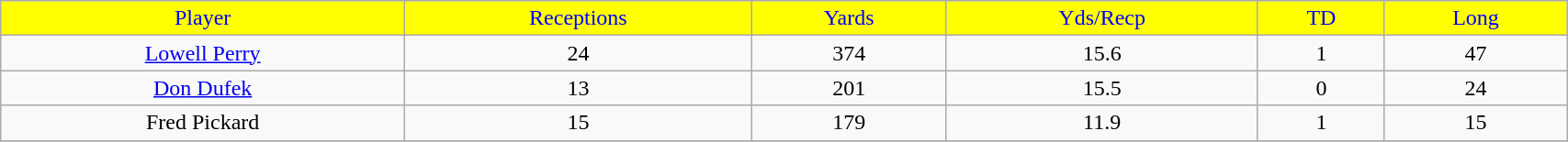<table class="wikitable" width="90%">
<tr align="center"  style="background:yellow;color:blue;">
<td>Player</td>
<td>Receptions</td>
<td>Yards</td>
<td>Yds/Recp</td>
<td>TD</td>
<td>Long</td>
</tr>
<tr align="center" bgcolor="">
<td><a href='#'>Lowell Perry</a></td>
<td>24</td>
<td>374</td>
<td>15.6</td>
<td>1</td>
<td>47</td>
</tr>
<tr align="center" bgcolor="">
<td><a href='#'>Don Dufek</a></td>
<td>13</td>
<td>201</td>
<td>15.5</td>
<td>0</td>
<td>24</td>
</tr>
<tr align="center" bgcolor="">
<td>Fred Pickard</td>
<td>15</td>
<td>179</td>
<td>11.9</td>
<td>1</td>
<td>15</td>
</tr>
<tr>
</tr>
</table>
